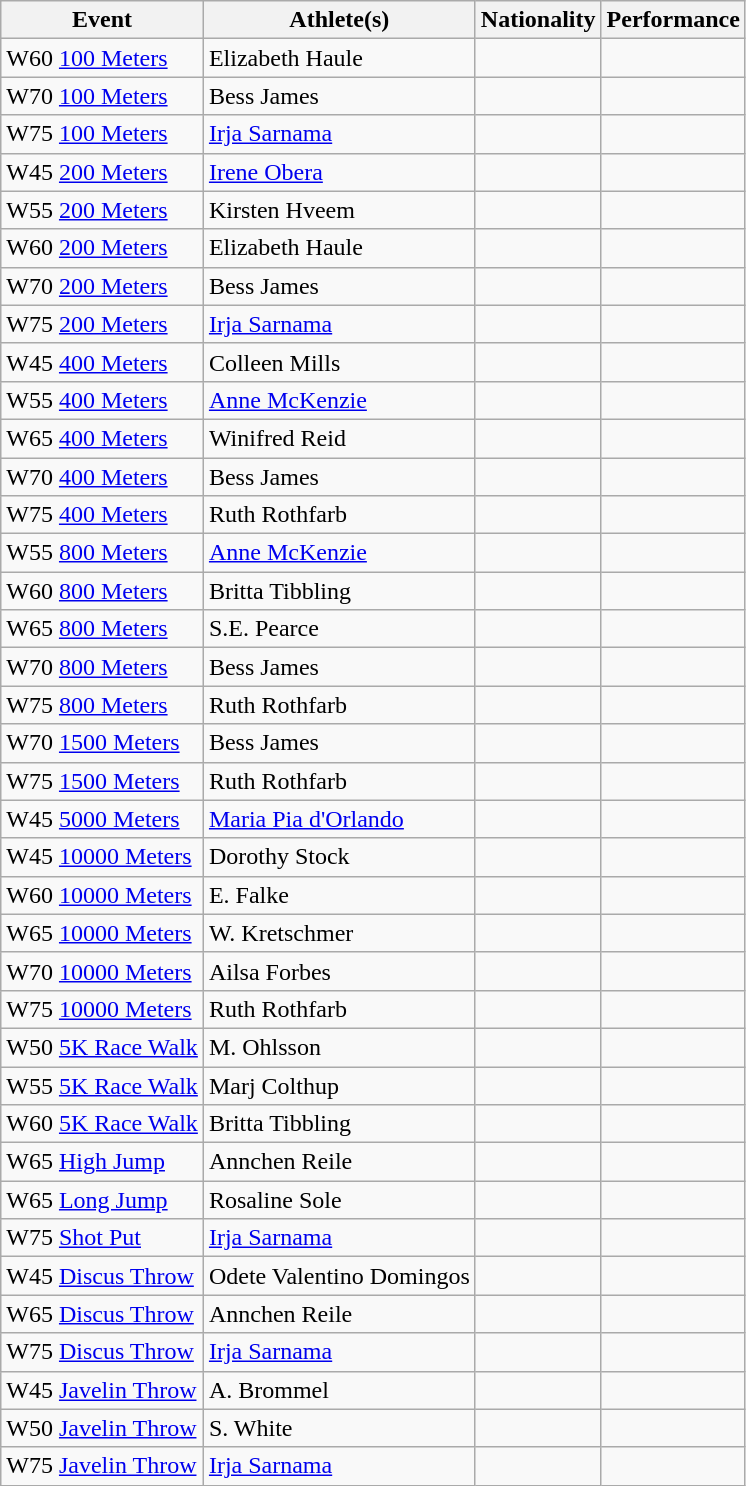<table class="wikitable">
<tr>
<th>Event</th>
<th>Athlete(s)</th>
<th>Nationality</th>
<th>Performance</th>
</tr>
<tr>
<td>W60 <a href='#'>100 Meters</a></td>
<td>Elizabeth Haule</td>
<td></td>
<td></td>
</tr>
<tr>
<td>W70 <a href='#'>100 Meters</a></td>
<td>Bess James</td>
<td></td>
<td></td>
</tr>
<tr>
<td>W75 <a href='#'>100 Meters</a></td>
<td><a href='#'>Irja Sarnama</a></td>
<td></td>
<td></td>
</tr>
<tr>
<td>W45 <a href='#'>200 Meters</a></td>
<td><a href='#'>Irene Obera</a></td>
<td></td>
<td></td>
</tr>
<tr>
<td>W55 <a href='#'>200 Meters</a></td>
<td>Kirsten Hveem</td>
<td></td>
<td></td>
</tr>
<tr>
<td>W60 <a href='#'>200 Meters</a></td>
<td>Elizabeth Haule</td>
<td></td>
<td></td>
</tr>
<tr>
<td>W70 <a href='#'>200 Meters</a></td>
<td>Bess James</td>
<td></td>
<td></td>
</tr>
<tr>
<td>W75 <a href='#'>200 Meters</a></td>
<td><a href='#'>Irja Sarnama</a></td>
<td></td>
<td></td>
</tr>
<tr>
<td>W45 <a href='#'>400 Meters</a></td>
<td>Colleen Mills</td>
<td></td>
<td></td>
</tr>
<tr>
<td>W55 <a href='#'>400 Meters</a></td>
<td><a href='#'>Anne McKenzie</a></td>
<td></td>
<td></td>
</tr>
<tr>
<td>W65 <a href='#'>400 Meters</a></td>
<td>Winifred Reid</td>
<td></td>
<td></td>
</tr>
<tr>
<td>W70 <a href='#'>400 Meters</a></td>
<td>Bess James</td>
<td></td>
<td></td>
</tr>
<tr>
<td>W75 <a href='#'>400 Meters</a></td>
<td>Ruth Rothfarb</td>
<td></td>
<td></td>
</tr>
<tr>
<td>W55 <a href='#'>800 Meters</a></td>
<td><a href='#'>Anne McKenzie</a></td>
<td></td>
<td></td>
</tr>
<tr>
<td>W60 <a href='#'>800 Meters</a></td>
<td>Britta Tibbling</td>
<td></td>
<td></td>
</tr>
<tr>
<td>W65 <a href='#'>800 Meters</a></td>
<td>S.E. Pearce</td>
<td></td>
<td></td>
</tr>
<tr>
<td>W70 <a href='#'>800 Meters</a></td>
<td>Bess James</td>
<td></td>
<td></td>
</tr>
<tr>
<td>W75 <a href='#'>800 Meters</a></td>
<td>Ruth Rothfarb</td>
<td></td>
<td></td>
</tr>
<tr>
<td>W70 <a href='#'>1500 Meters</a></td>
<td>Bess James</td>
<td></td>
<td></td>
</tr>
<tr>
<td>W75 <a href='#'>1500 Meters</a></td>
<td>Ruth Rothfarb</td>
<td></td>
<td></td>
</tr>
<tr>
<td>W45 <a href='#'>5000 Meters</a></td>
<td><a href='#'>Maria Pia d'Orlando</a></td>
<td></td>
<td></td>
</tr>
<tr>
<td>W45 <a href='#'>10000 Meters</a></td>
<td>Dorothy Stock</td>
<td></td>
<td></td>
</tr>
<tr>
<td>W60 <a href='#'>10000 Meters</a></td>
<td>E. Falke</td>
<td></td>
<td></td>
</tr>
<tr>
<td>W65 <a href='#'>10000 Meters</a></td>
<td>W. Kretschmer</td>
<td></td>
<td></td>
</tr>
<tr>
<td>W70 <a href='#'>10000 Meters</a></td>
<td>Ailsa Forbes</td>
<td></td>
<td></td>
</tr>
<tr>
<td>W75 <a href='#'>10000 Meters</a></td>
<td>Ruth Rothfarb</td>
<td></td>
<td></td>
</tr>
<tr>
<td>W50 <a href='#'>5K Race Walk</a></td>
<td>M. Ohlsson</td>
<td></td>
<td></td>
</tr>
<tr>
<td>W55 <a href='#'>5K Race Walk</a></td>
<td>Marj Colthup</td>
<td></td>
<td></td>
</tr>
<tr>
<td>W60 <a href='#'>5K Race Walk</a></td>
<td>Britta Tibbling</td>
<td></td>
<td></td>
</tr>
<tr>
<td>W65 <a href='#'>High Jump</a></td>
<td>Annchen Reile</td>
<td></td>
<td></td>
</tr>
<tr>
<td>W65 <a href='#'>Long Jump</a></td>
<td>Rosaline Sole</td>
<td></td>
<td></td>
</tr>
<tr>
<td>W75 <a href='#'>Shot Put</a></td>
<td><a href='#'>Irja Sarnama</a></td>
<td></td>
<td></td>
</tr>
<tr>
<td>W45 <a href='#'>Discus Throw</a></td>
<td>Odete Valentino Domingos</td>
<td></td>
<td></td>
</tr>
<tr>
<td>W65 <a href='#'>Discus Throw</a></td>
<td>Annchen Reile</td>
<td></td>
<td></td>
</tr>
<tr>
<td>W75 <a href='#'>Discus Throw</a></td>
<td><a href='#'>Irja Sarnama</a></td>
<td></td>
<td></td>
</tr>
<tr>
<td>W45 <a href='#'>Javelin Throw</a></td>
<td>A. Brommel</td>
<td></td>
<td></td>
</tr>
<tr>
<td>W50 <a href='#'>Javelin Throw</a></td>
<td>S. White</td>
<td></td>
<td></td>
</tr>
<tr>
<td>W75 <a href='#'>Javelin Throw</a></td>
<td><a href='#'>Irja Sarnama</a></td>
<td></td>
<td></td>
</tr>
</table>
